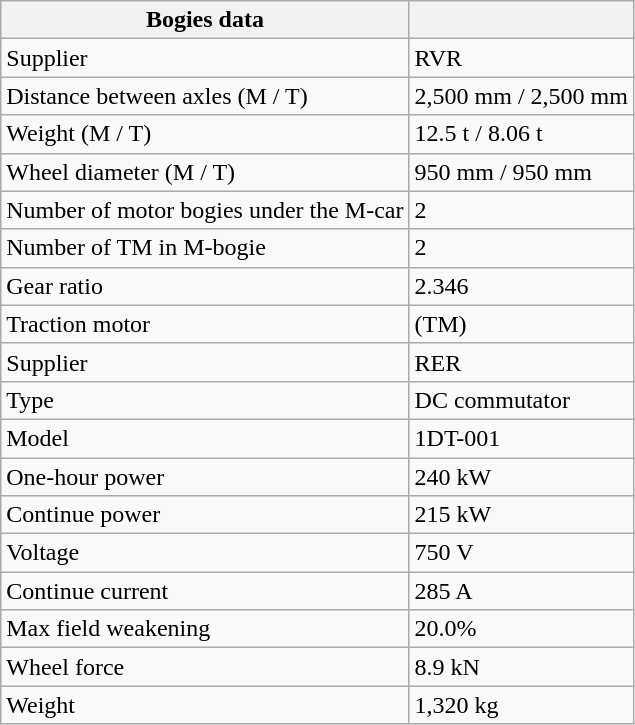<table class="wikitable">
<tr>
<th>Bogies data</th>
<th></th>
</tr>
<tr>
<td>Supplier</td>
<td>RVR</td>
</tr>
<tr>
<td>Distance between axles (M / T)</td>
<td>2,500 mm / 2,500 mm</td>
</tr>
<tr>
<td>Weight (M / T)</td>
<td>12.5 t / 8.06 t</td>
</tr>
<tr>
<td>Wheel diameter (M / T)</td>
<td>950 mm / 950 mm</td>
</tr>
<tr>
<td>Number of motor bogies under the M-car</td>
<td>2</td>
</tr>
<tr>
<td>Number of TM in M-bogie</td>
<td>2</td>
</tr>
<tr>
<td>Gear ratio</td>
<td>2.346</td>
</tr>
<tr>
<td>Traction motor</td>
<td>(TM)</td>
</tr>
<tr>
<td>Supplier</td>
<td>RER</td>
</tr>
<tr>
<td>Type</td>
<td>DC commutator</td>
</tr>
<tr>
<td>Model</td>
<td>1DT-001</td>
</tr>
<tr>
<td>One-hour power</td>
<td>240 kW</td>
</tr>
<tr>
<td>Continue power</td>
<td>215 kW</td>
</tr>
<tr>
<td>Voltage</td>
<td>750 V</td>
</tr>
<tr>
<td>Continue current</td>
<td>285 A</td>
</tr>
<tr>
<td>Max field weakening</td>
<td>20.0%</td>
</tr>
<tr>
<td>Wheel force</td>
<td>8.9 kN</td>
</tr>
<tr>
<td>Weight</td>
<td>1,320 kg</td>
</tr>
</table>
